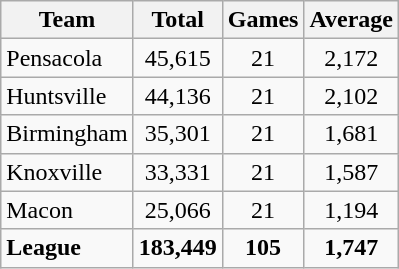<table class="wikitable">
<tr>
<th>Team</th>
<th>Total</th>
<th>Games</th>
<th>Average</th>
</tr>
<tr align=center>
<td align=left>Pensacola</td>
<td>45,615</td>
<td>21</td>
<td>2,172</td>
</tr>
<tr align=center>
<td align=left>Huntsville</td>
<td>44,136</td>
<td>21</td>
<td>2,102</td>
</tr>
<tr align=center>
<td align=left>Birmingham</td>
<td>35,301</td>
<td>21</td>
<td>1,681</td>
</tr>
<tr align=center>
<td align=left>Knoxville</td>
<td>33,331</td>
<td>21</td>
<td>1,587</td>
</tr>
<tr align=center>
<td align=left>Macon</td>
<td>25,066</td>
<td>21</td>
<td>1,194</td>
</tr>
<tr align=center>
<td align=left><strong>League</strong></td>
<td><strong>183,449</strong></td>
<td><strong>105</strong></td>
<td><strong>1,747</strong></td>
</tr>
</table>
